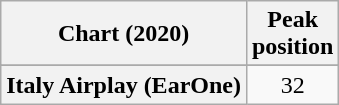<table class="wikitable sortable plainrowheaders" style="text-align:center">
<tr>
<th scope="col">Chart (2020)</th>
<th scope="col">Peak<br>position</th>
</tr>
<tr>
</tr>
<tr>
<th scope="row">Italy Airplay (EarOne)</th>
<td align=center>32</td>
</tr>
</table>
